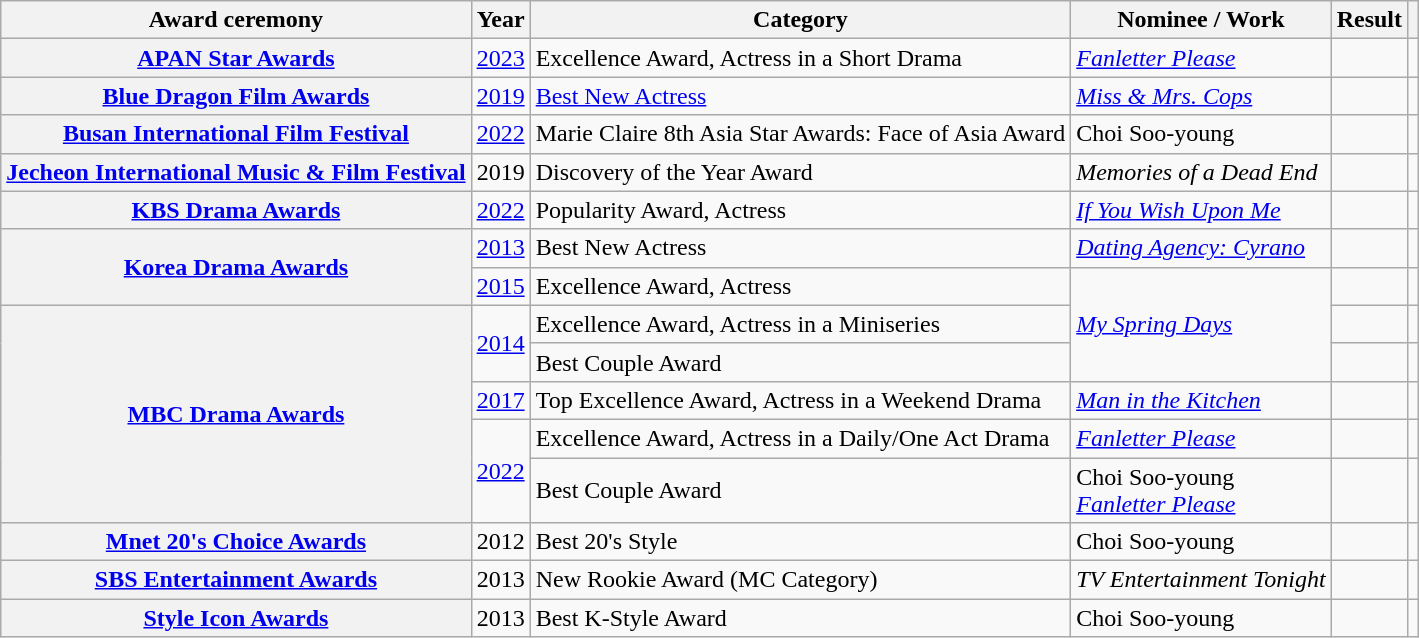<table class="wikitable plainrowheaders sortable">
<tr>
<th scope="col">Award ceremony</th>
<th scope="col">Year</th>
<th scope="col">Category</th>
<th scope="col">Nominee / Work</th>
<th scope="col">Result</th>
<th scope="col" class="unsortable"></th>
</tr>
<tr>
<th scope="row"><a href='#'>APAN Star Awards</a></th>
<td style="text-align:center"><a href='#'>2023</a></td>
<td>Excellence Award, Actress in a Short Drama</td>
<td><em><a href='#'>Fanletter Please</a></em></td>
<td></td>
<td rowspan="1" style="text-align:center"></td>
</tr>
<tr>
<th scope="row"><a href='#'>Blue Dragon Film Awards</a></th>
<td style="text-align:center"><a href='#'>2019</a></td>
<td><a href='#'>Best New Actress</a></td>
<td><em><a href='#'>Miss & Mrs. Cops</a></em></td>
<td></td>
<td style="text-align:center"></td>
</tr>
<tr>
<th scope="row"><a href='#'>Busan International Film Festival</a></th>
<td style="text-align:center"><a href='#'>2022</a></td>
<td>Marie Claire 8th Asia Star Awards: Face of Asia Award</td>
<td>Choi Soo-young</td>
<td></td>
<td style="text-align:center"></td>
</tr>
<tr>
<th scope="row"><a href='#'>Jecheon International Music & Film Festival</a></th>
<td style="text-align:center">2019</td>
<td>Discovery of the Year Award</td>
<td><em>Memories of a Dead End</em></td>
<td></td>
<td style="text-align:center"></td>
</tr>
<tr>
<th scope="row"><a href='#'>KBS Drama Awards</a></th>
<td style="text-align:center"><a href='#'>2022</a></td>
<td>Popularity Award, Actress</td>
<td><em><a href='#'>If You Wish Upon Me</a></em></td>
<td></td>
<td style="text-align:center"></td>
</tr>
<tr>
<th scope="row" rowspan="2"><a href='#'>Korea Drama Awards</a></th>
<td style="text-align:center"><a href='#'>2013</a></td>
<td>Best New Actress</td>
<td><em><a href='#'>Dating Agency: Cyrano</a></em></td>
<td></td>
<td style="text-align:center"></td>
</tr>
<tr>
<td style="text-align:center"><a href='#'>2015</a></td>
<td>Excellence Award, Actress</td>
<td rowspan="3"><em><a href='#'>My Spring Days</a></em></td>
<td></td>
<td style="text-align:center"></td>
</tr>
<tr>
<th scope="row" rowspan="5"><a href='#'>MBC Drama Awards</a></th>
<td rowspan="2" style="text-align:center"><a href='#'>2014</a></td>
<td>Excellence Award, Actress in a Miniseries</td>
<td></td>
<td style="text-align:center"></td>
</tr>
<tr>
<td>Best Couple Award</td>
<td></td>
<td style="text-align:center"></td>
</tr>
<tr>
<td style="text-align:center"><a href='#'>2017</a></td>
<td>Top Excellence Award, Actress in a Weekend Drama</td>
<td><em><a href='#'>Man in the Kitchen</a></em></td>
<td></td>
<td style="text-align:center"></td>
</tr>
<tr>
<td rowspan="2" style="text-align:center"><a href='#'>2022</a></td>
<td>Excellence Award, Actress in a Daily/One Act Drama</td>
<td><em><a href='#'>Fanletter Please</a></em></td>
<td></td>
<td style="text-align:center"></td>
</tr>
<tr>
<td>Best Couple Award</td>
<td>Choi Soo-young <br><em><a href='#'>Fanletter Please</a></em></td>
<td></td>
<td style="text-align:center"></td>
</tr>
<tr>
<th scope="row"><a href='#'>Mnet 20's Choice Awards</a></th>
<td style="text-align:center">2012</td>
<td>Best 20's Style</td>
<td>Choi Soo-young</td>
<td></td>
<td style="text-align:center"></td>
</tr>
<tr>
<th scope="row"><a href='#'>SBS Entertainment Awards</a></th>
<td style="text-align:center">2013</td>
<td>New Rookie Award (MC Category)</td>
<td><em>TV Entertainment Tonight</em></td>
<td></td>
<td style="text-align:center"></td>
</tr>
<tr>
<th scope="row"><a href='#'>Style Icon Awards</a></th>
<td style="text-align:center">2013</td>
<td>Best K-Style Award</td>
<td>Choi Soo-young</td>
<td></td>
<td style="text-align:center"></td>
</tr>
</table>
